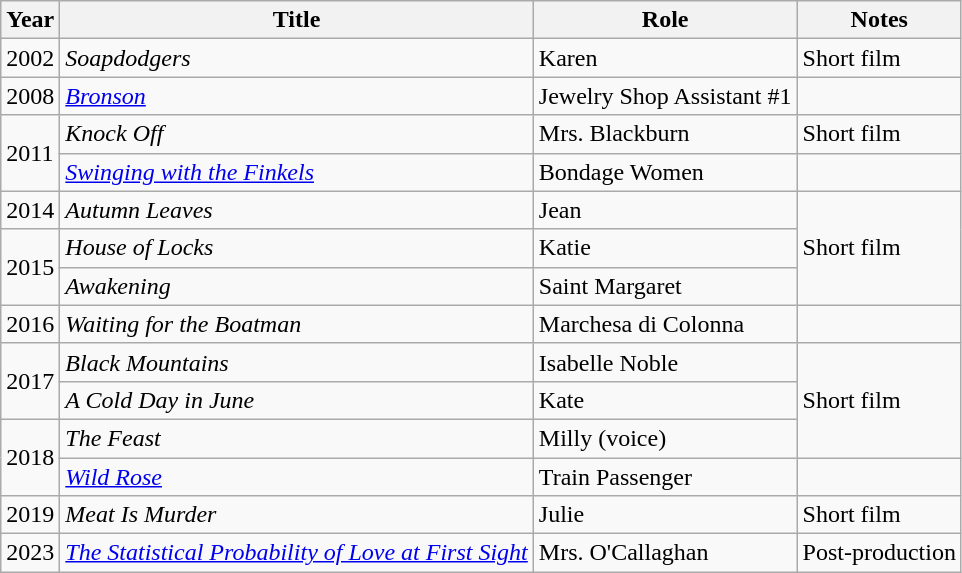<table class="wikitable sortable">
<tr>
<th>Year</th>
<th>Title</th>
<th>Role</th>
<th class="unsortable">Notes</th>
</tr>
<tr>
<td>2002</td>
<td><em>Soapdodgers</em></td>
<td>Karen</td>
<td>Short film</td>
</tr>
<tr>
<td>2008</td>
<td><em><a href='#'>Bronson</a></em></td>
<td>Jewelry Shop Assistant #1</td>
<td></td>
</tr>
<tr>
<td rowspan="2">2011</td>
<td><em>Knock Off</em></td>
<td>Mrs. Blackburn</td>
<td>Short film</td>
</tr>
<tr>
<td><em><a href='#'>Swinging with the Finkels</a></em></td>
<td>Bondage Women</td>
<td></td>
</tr>
<tr>
<td>2014</td>
<td><em>Autumn Leaves</em></td>
<td>Jean</td>
<td rowspan="3">Short film</td>
</tr>
<tr>
<td rowspan="2">2015</td>
<td><em>House of Locks</em></td>
<td>Katie</td>
</tr>
<tr>
<td><em>Awakening </em></td>
<td>Saint Margaret</td>
</tr>
<tr>
<td>2016</td>
<td><em>Waiting for the Boatman</em></td>
<td>Marchesa di Colonna</td>
<td></td>
</tr>
<tr>
<td rowspan="2">2017</td>
<td><em>Black Mountains </em></td>
<td>Isabelle Noble</td>
<td rowspan="3">Short film</td>
</tr>
<tr>
<td><em>A Cold Day in June</em></td>
<td>Kate</td>
</tr>
<tr>
<td rowspan="2">2018</td>
<td><em>The Feast</em></td>
<td>Milly (voice)</td>
</tr>
<tr>
<td><em><a href='#'>Wild Rose</a></em></td>
<td>Train Passenger</td>
<td></td>
</tr>
<tr>
<td>2019</td>
<td><em>Meat Is Murder</em></td>
<td>Julie</td>
<td>Short film</td>
</tr>
<tr>
<td>2023</td>
<td><em><a href='#'>The Statistical Probability of Love at First Sight</a></em></td>
<td>Mrs. O'Callaghan</td>
<td>Post-production</td>
</tr>
</table>
